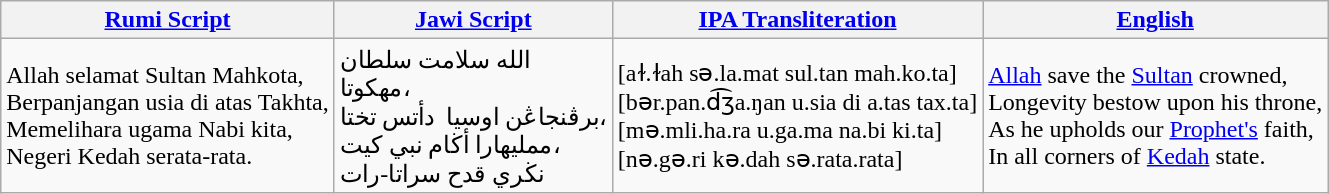<table class="wikitable">
<tr>
<th><a href='#'>Rumi Script</a></th>
<th><a href='#'>Jawi Script</a></th>
<th><a href='#'>IPA Transliteration</a></th>
<th><a href='#'>English</a></th>
</tr>
<tr>
<td>Allah selamat Sultan Mahkota,<br>Berpanjangan usia di atas Takhta,<br>Memelihara ugama Nabi kita,<br>Negeri Kedah serata-rata.</td>
<td>الله سلامت سلطان<br>مهكوتا،<br>برڤنجاڠن اوسيا  دأتس تختا،<br>ممليهارا أڬام نبي كيت،<br>نڬري قدح سراتا-رات</td>
<td>[aɫ.ɫah sə.la.mat sul.tan mah.ko.ta]<br>[bər.pan.d͡ʒa.ŋan u.sia di a.tas tax.ta]<br>[mə.mli.ha.ra u.ga.ma na.bi ki.ta]<br>[nə.gə.ri kə.dah sə.rata.rata]</td>
<td><a href='#'>Allah</a> save the <a href='#'>Sultan</a> crowned,<br>Longevity bestow upon his throne,<br>As he upholds our <a href='#'>Prophet's</a> faith,<br>In all corners of <a href='#'>Kedah</a> state.</td>
</tr>
</table>
